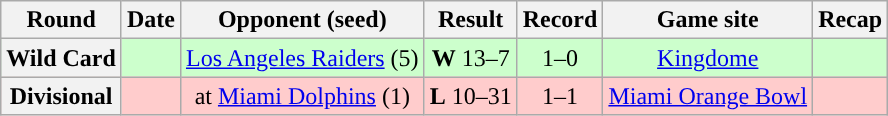<table class="wikitable" style="text-align:center">
<tr>
<th>Round</th>
<th>Date</th>
<th>Opponent (seed)</th>
<th>Result</th>
<th>Record</th>
<th>Game site</th>
<th>Recap</th>
</tr>
<tr style="background:#cfc">
<th>Wild Card</th>
<td></td>
<td><a href='#'>Los Angeles Raiders</a> (5)</td>
<td><strong>W</strong> 13–7</td>
<td>1–0</td>
<td><a href='#'>Kingdome</a></td>
<td></td>
</tr>
<tr style="background:#fcc">
<th>Divisional</th>
<td></td>
<td>at <a href='#'>Miami Dolphins</a> (1)</td>
<td><strong>L</strong> 10–31</td>
<td>1–1</td>
<td><a href='#'>Miami Orange Bowl</a></td>
<td></td>
</tr>
</table>
